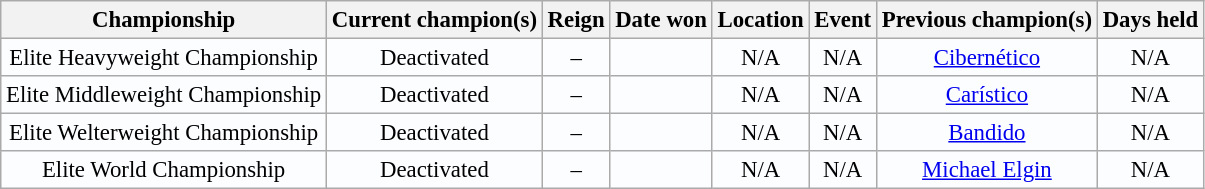<table class="wikitable" style="background:#fcfdff; font-size:95%; text-align: center;">
<tr>
<th>Championship</th>
<th>Current champion(s)</th>
<th>Reign</th>
<th>Date won</th>
<th>Location</th>
<th>Event</th>
<th>Previous champion(s)</th>
<th>Days held</th>
</tr>
<tr>
<td>Elite Heavyweight Championship</td>
<td align=center>Deactivated</td>
<td align=center>–</td>
<td align=center></td>
<td align=center>N/A</td>
<td align=center>N/A</td>
<td align=center><a href='#'>Cibernético</a></td>
<td align=center>N/A</td>
</tr>
<tr>
<td>Elite Middleweight Championship</td>
<td align=center>Deactivated</td>
<td align=center>–</td>
<td align=center></td>
<td align=center>N/A</td>
<td align=center>N/A</td>
<td align=center><a href='#'>Carístico</a></td>
<td align=center>N/A</td>
</tr>
<tr>
<td>Elite Welterweight Championship</td>
<td align=center>Deactivated</td>
<td align=center>–</td>
<td align=center></td>
<td align=center>N/A</td>
<td align=center>N/A</td>
<td align=center><a href='#'>Bandido</a></td>
<td align=center>N/A</td>
</tr>
<tr>
<td>Elite World Championship</td>
<td align=center>Deactivated</td>
<td align=center>–</td>
<td align=center></td>
<td align=center>N/A</td>
<td align=center>N/A</td>
<td align=center><a href='#'>Michael Elgin</a></td>
<td align=center>N/A</td>
</tr>
</table>
